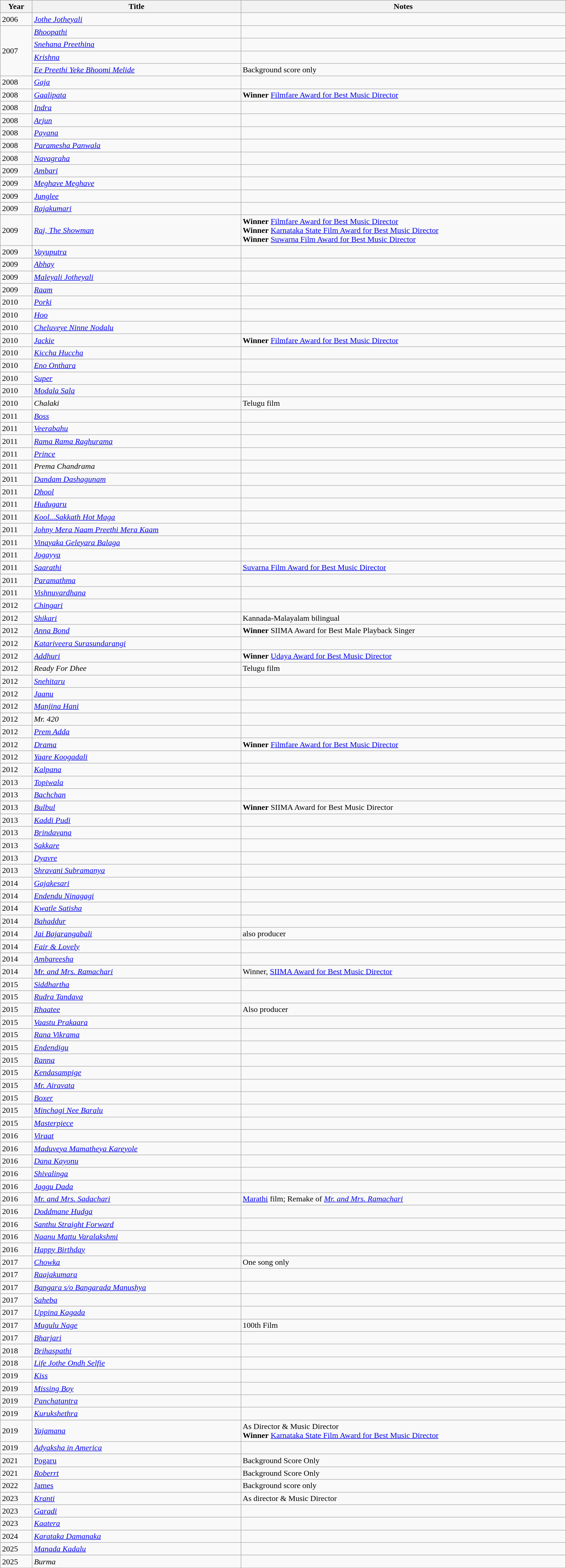<table class="wikitable sortable" style="width:90%;">
<tr>
<th>Year</th>
<th>Title</th>
<th>Notes</th>
</tr>
<tr>
<td>2006</td>
<td><em><a href='#'>Jothe Jotheyali</a></em></td>
<td></td>
</tr>
<tr>
<td rowspan="4">2007</td>
<td><em><a href='#'>Bhoopathi</a></em></td>
<td></td>
</tr>
<tr>
<td><em><a href='#'>Snehana Preethina</a></em></td>
<td></td>
</tr>
<tr>
<td><em><a href='#'>Krishna</a></em></td>
<td></td>
</tr>
<tr>
<td><em><a href='#'>Ee Preethi Yeke Bhoomi Melide</a></em></td>
<td>Background score only</td>
</tr>
<tr>
<td>2008</td>
<td><em><a href='#'>Gaja</a></em></td>
<td></td>
</tr>
<tr>
<td>2008</td>
<td><em><a href='#'>Gaalipata</a></em></td>
<td><strong>Winner</strong> <a href='#'>Filmfare Award for Best Music Director</a></td>
</tr>
<tr>
<td>2008</td>
<td><em><a href='#'>Indra</a></em></td>
<td></td>
</tr>
<tr>
<td>2008</td>
<td><em><a href='#'>Arjun</a></em></td>
<td></td>
</tr>
<tr>
<td>2008</td>
<td><em><a href='#'>Payana</a></em></td>
<td></td>
</tr>
<tr>
<td>2008</td>
<td><em><a href='#'>Paramesha Panwala</a></em></td>
<td></td>
</tr>
<tr>
<td>2008</td>
<td><em><a href='#'>Navagraha</a></em></td>
<td></td>
</tr>
<tr>
<td>2009</td>
<td><em><a href='#'>Ambari</a></em></td>
<td></td>
</tr>
<tr>
<td>2009</td>
<td><em><a href='#'>Meghave Meghave</a></em></td>
<td></td>
</tr>
<tr>
<td>2009</td>
<td><em><a href='#'>Junglee</a></em></td>
<td></td>
</tr>
<tr>
<td>2009</td>
<td><em><a href='#'>Rajakumari</a></em></td>
<td></td>
</tr>
<tr>
<td>2009</td>
<td><em><a href='#'>Raj, The Showman</a></em></td>
<td><strong>Winner</strong> <a href='#'>Filmfare Award for Best Music Director</a><br> <strong>Winner</strong> <a href='#'>Karnataka State Film Award for Best Music Director</a><br><strong>Winner</strong> <a href='#'>Suwarna Film Award for Best Music Director</a></td>
</tr>
<tr>
<td>2009</td>
<td><em><a href='#'>Vayuputra</a></em></td>
<td></td>
</tr>
<tr>
<td>2009</td>
<td><em><a href='#'>Abhay</a></em></td>
<td></td>
</tr>
<tr>
<td>2009</td>
<td><em><a href='#'>Maleyali Jotheyali</a></em></td>
<td></td>
</tr>
<tr>
<td>2009</td>
<td><em><a href='#'>Raam</a></em></td>
<td></td>
</tr>
<tr>
<td>2010</td>
<td><em><a href='#'>Porki</a></em></td>
<td></td>
</tr>
<tr>
<td>2010</td>
<td><em><a href='#'>Hoo</a></em></td>
<td></td>
</tr>
<tr>
<td>2010</td>
<td><em><a href='#'>Cheluveye Ninne Nodalu</a></em></td>
<td></td>
</tr>
<tr>
<td>2010</td>
<td><em><a href='#'>Jackie</a></em></td>
<td><strong>Winner</strong> <a href='#'>Filmfare Award for Best Music Director</a></td>
</tr>
<tr>
<td>2010</td>
<td><em><a href='#'>Kiccha Huccha</a></em></td>
<td></td>
</tr>
<tr>
<td>2010</td>
<td><em><a href='#'>Eno Onthara</a></em></td>
<td></td>
</tr>
<tr>
<td>2010</td>
<td><em><a href='#'>Super</a></em></td>
<td></td>
</tr>
<tr>
<td>2010</td>
<td><em><a href='#'>Modala Sala</a></em></td>
<td></td>
</tr>
<tr>
<td>2010</td>
<td><em>Chalaki</em></td>
<td>Telugu film</td>
</tr>
<tr>
<td>2011</td>
<td><em><a href='#'>Boss</a></em></td>
<td></td>
</tr>
<tr>
<td>2011</td>
<td><em><a href='#'>Veerabahu</a></em></td>
<td></td>
</tr>
<tr>
<td>2011</td>
<td><em><a href='#'>Rama Rama Raghurama</a></em></td>
<td></td>
</tr>
<tr>
<td>2011</td>
<td><em><a href='#'>Prince</a></em></td>
<td></td>
</tr>
<tr>
<td>2011</td>
<td><em>Prema Chandrama</em></td>
<td></td>
</tr>
<tr>
<td>2011</td>
<td><em><a href='#'>Dandam Dashagunam</a></em></td>
<td></td>
</tr>
<tr>
<td>2011</td>
<td><em><a href='#'>Dhool</a></em></td>
<td></td>
</tr>
<tr>
<td>2011</td>
<td><em><a href='#'>Hudugaru</a></em></td>
<td></td>
</tr>
<tr>
<td>2011</td>
<td><em><a href='#'>Kool...Sakkath Hot Maga</a></em></td>
<td></td>
</tr>
<tr>
<td>2011</td>
<td><em><a href='#'>Johny Mera Naam Preethi Mera Kaam</a></em></td>
<td></td>
</tr>
<tr>
<td>2011</td>
<td><em><a href='#'>Vinayaka Geleyara Balaga</a></em></td>
<td></td>
</tr>
<tr>
<td>2011</td>
<td><em><a href='#'>Jogayya</a></em></td>
<td></td>
</tr>
<tr>
<td>2011</td>
<td><em><a href='#'>Saarathi</a></em></td>
<td><a href='#'>Suvarna Film Award for Best Music Director</a></td>
</tr>
<tr>
<td>2011</td>
<td><em><a href='#'>Paramathma</a></em></td>
<td></td>
</tr>
<tr>
<td>2011</td>
<td><em><a href='#'>Vishnuvardhana</a></em></td>
<td></td>
</tr>
<tr>
<td>2012</td>
<td><em><a href='#'>Chingari</a></em></td>
<td></td>
</tr>
<tr>
<td>2012</td>
<td><em><a href='#'>Shikari</a></em></td>
<td>Kannada-Malayalam bilingual</td>
</tr>
<tr>
<td>2012</td>
<td><em><a href='#'>Anna Bond</a></em></td>
<td><strong>Winner</strong> SIIMA Award for Best Male Playback Singer</td>
</tr>
<tr>
<td>2012</td>
<td><em><a href='#'>Katariveera Surasundarangi</a></em></td>
<td></td>
</tr>
<tr>
<td>2012</td>
<td><em><a href='#'>Addhuri</a></em></td>
<td><strong>Winner</strong> <a href='#'>Udaya Award for Best Music Director</a></td>
</tr>
<tr>
<td>2012</td>
<td><em>Ready For Dhee</em></td>
<td>Telugu film</td>
</tr>
<tr>
<td>2012</td>
<td><em><a href='#'>Snehitaru</a></em></td>
<td></td>
</tr>
<tr>
<td>2012</td>
<td><em><a href='#'>Jaanu</a></em></td>
<td></td>
</tr>
<tr>
<td>2012</td>
<td><em><a href='#'>Manjina Hani</a></em></td>
<td></td>
</tr>
<tr>
<td>2012</td>
<td><em>Mr. 420</em></td>
<td></td>
</tr>
<tr>
<td>2012</td>
<td><em><a href='#'>Prem Adda</a></em></td>
<td></td>
</tr>
<tr>
<td>2012</td>
<td><em><a href='#'>Drama</a></em></td>
<td><strong>Winner</strong> <a href='#'>Filmfare Award for Best Music Director</a></td>
</tr>
<tr>
<td>2012</td>
<td><em><a href='#'>Yaare Koogadali</a></em></td>
<td></td>
</tr>
<tr>
<td>2012</td>
<td><em><a href='#'>Kalpana</a></em></td>
<td></td>
</tr>
<tr>
<td>2013</td>
<td><em><a href='#'>Topiwala</a></em></td>
<td></td>
</tr>
<tr>
<td>2013</td>
<td><em><a href='#'>Bachchan</a></em></td>
<td></td>
</tr>
<tr>
<td>2013</td>
<td><em><a href='#'>Bulbul</a></em></td>
<td><strong>Winner</strong> SIIMA Award for Best Music Director</td>
</tr>
<tr>
<td>2013</td>
<td><em><a href='#'>Kaddi Pudi</a></em></td>
<td></td>
</tr>
<tr>
<td>2013</td>
<td><em><a href='#'>Brindavana</a></em></td>
<td></td>
</tr>
<tr>
<td>2013</td>
<td><em><a href='#'>Sakkare</a></em></td>
<td></td>
</tr>
<tr>
<td>2013</td>
<td><em><a href='#'>Dyavre</a></em></td>
<td></td>
</tr>
<tr>
<td>2013</td>
<td><em><a href='#'>Shravani Subramanya</a></em></td>
<td></td>
</tr>
<tr>
<td>2014</td>
<td><em><a href='#'>Gajakesari</a></em></td>
<td></td>
</tr>
<tr>
<td>2014</td>
<td><em><a href='#'>Endendu Ninagagi</a></em></td>
<td></td>
</tr>
<tr>
<td>2014</td>
<td><em><a href='#'>Kwatle Satisha</a></em></td>
<td></td>
</tr>
<tr>
<td>2014</td>
<td><em><a href='#'>Bahaddur</a></em></td>
<td></td>
</tr>
<tr>
<td>2014</td>
<td><em><a href='#'>Jai Bajarangabali</a></em></td>
<td>also producer</td>
</tr>
<tr>
<td>2014</td>
<td><em><a href='#'>Fair & Lovely</a></em></td>
<td></td>
</tr>
<tr>
<td>2014</td>
<td><em><a href='#'>Ambareesha</a></em></td>
<td></td>
</tr>
<tr>
<td>2014</td>
<td><em><a href='#'>Mr. and Mrs. Ramachari</a></em></td>
<td>Winner, <a href='#'>SIIMA Award for Best Music Director</a></td>
</tr>
<tr>
<td>2015</td>
<td><em><a href='#'>Siddhartha</a></em></td>
<td></td>
</tr>
<tr>
<td>2015</td>
<td><em><a href='#'>Rudra Tandava</a></em></td>
<td></td>
</tr>
<tr>
<td>2015</td>
<td><em><a href='#'>Rhaatee</a></em></td>
<td>Also producer</td>
</tr>
<tr>
<td>2015</td>
<td><em><a href='#'>Vaastu Prakaara</a></em></td>
<td></td>
</tr>
<tr>
<td>2015</td>
<td><em><a href='#'>Rana Vikrama</a></em></td>
<td></td>
</tr>
<tr>
<td>2015</td>
<td><em><a href='#'>Endendigu</a></em></td>
<td></td>
</tr>
<tr>
<td>2015</td>
<td><em><a href='#'>Ranna</a></em></td>
<td></td>
</tr>
<tr>
<td>2015</td>
<td><em><a href='#'>Kendasampige</a></em></td>
<td></td>
</tr>
<tr>
<td>2015</td>
<td><em><a href='#'>Mr. Airavata</a></em></td>
<td></td>
</tr>
<tr>
<td>2015</td>
<td><em><a href='#'>Boxer</a></em></td>
<td></td>
</tr>
<tr>
<td>2015</td>
<td><em><a href='#'>Minchagi Nee Baralu</a></em></td>
<td></td>
</tr>
<tr>
<td>2015</td>
<td><em><a href='#'>Masterpiece</a></em></td>
<td></td>
</tr>
<tr>
<td>2016</td>
<td><em><a href='#'>Viraat</a></em></td>
<td></td>
</tr>
<tr>
<td>2016</td>
<td><em><a href='#'>Maduveya Mamatheya Kareyole</a></em></td>
<td></td>
</tr>
<tr>
<td>2016</td>
<td><em><a href='#'>Dana Kayonu</a></em></td>
<td></td>
</tr>
<tr>
<td>2016</td>
<td><em><a href='#'>Shivalinga</a></em></td>
<td></td>
</tr>
<tr>
<td>2016</td>
<td><em><a href='#'>Jaggu Dada</a></em></td>
<td></td>
</tr>
<tr>
<td>2016</td>
<td><em><a href='#'>Mr. and Mrs. Sadachari</a></em></td>
<td><a href='#'>Marathi</a> film; Remake of <em><a href='#'>Mr. and Mrs. Ramachari</a></em></td>
</tr>
<tr>
<td>2016</td>
<td><em><a href='#'>Doddmane Hudga</a></em></td>
<td></td>
</tr>
<tr>
<td>2016</td>
<td><em><a href='#'>Santhu Straight Forward</a></em></td>
<td></td>
</tr>
<tr>
<td>2016</td>
<td><em><a href='#'>Naanu Mattu Varalakshmi</a></em></td>
<td></td>
</tr>
<tr>
<td>2016</td>
<td><em><a href='#'>Happy Birthday</a></em></td>
<td></td>
</tr>
<tr>
<td>2017</td>
<td><em><a href='#'>Chowka</a></em></td>
<td>One song only</td>
</tr>
<tr>
<td>2017</td>
<td><em><a href='#'>Raajakumara</a></em></td>
<td></td>
</tr>
<tr>
<td>2017</td>
<td><em><a href='#'>Bangara s/o Bangarada Manushya</a></em></td>
<td></td>
</tr>
<tr>
<td>2017</td>
<td><em><a href='#'>Saheba</a></em></td>
<td></td>
</tr>
<tr>
<td>2017</td>
<td><em><a href='#'>Uppina Kagada</a></em></td>
<td></td>
</tr>
<tr>
<td>2017</td>
<td><em><a href='#'>Mugulu Nage</a></em></td>
<td>100th Film</td>
</tr>
<tr>
<td>2017</td>
<td><em><a href='#'>Bharjari</a></em></td>
<td></td>
</tr>
<tr>
<td>2018</td>
<td><em><a href='#'>Brihaspathi</a></em></td>
<td></td>
</tr>
<tr>
<td>2018</td>
<td><em><a href='#'>Life Jothe Ondh Selfie</a></em></td>
<td></td>
</tr>
<tr>
<td>2019</td>
<td><em><a href='#'>Kiss</a></em></td>
<td></td>
</tr>
<tr>
<td>2019</td>
<td><em><a href='#'>Missing Boy</a></em></td>
<td></td>
</tr>
<tr>
<td>2019</td>
<td><em><a href='#'>Panchatantra</a></em></td>
<td></td>
</tr>
<tr>
<td>2019</td>
<td><em><a href='#'>Kurukshethra</a></em></td>
<td></td>
</tr>
<tr>
<td>2019</td>
<td><em><a href='#'>Yajamana</a></em></td>
<td>As Director & Music Director <br> <strong>Winner</strong> <a href='#'>Karnataka State Film Award for Best Music Director</a></td>
</tr>
<tr>
<td>2019</td>
<td><em><a href='#'>Adyaksha in America</a></em></td>
<td></td>
</tr>
<tr>
<td>2021</td>
<td><a href='#'>Pogaru</a></td>
<td>Background Score Only</td>
</tr>
<tr>
<td>2021</td>
<td><em><a href='#'>Roberrt</a></em></td>
<td>Background Score Only</td>
</tr>
<tr>
<td>2022</td>
<td><a href='#'>James</a></td>
<td>Background score only</td>
</tr>
<tr>
<td>2023</td>
<td><em><a href='#'>Kranti</a></em></td>
<td>As director & Music Director</td>
</tr>
<tr>
<td>2023</td>
<td><em><a href='#'>Garadi</a></em></td>
<td></td>
</tr>
<tr>
<td>2023</td>
<td><em><a href='#'>Kaatera</a></em></td>
<td></td>
</tr>
<tr>
<td>2024</td>
<td><em><a href='#'>Karataka Damanaka</a></em></td>
<td></td>
</tr>
<tr>
<td>2025</td>
<td><em><a href='#'>Manada Kadalu</a></em></td>
<td></td>
</tr>
<tr>
<td>2025</td>
<td><em>Burma</em></td>
<td></td>
</tr>
<tr>
</tr>
</table>
